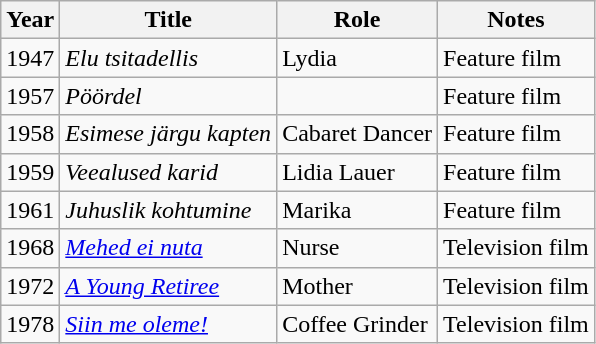<table class="wikitable">
<tr>
<th>Year</th>
<th>Title</th>
<th>Role</th>
<th>Notes</th>
</tr>
<tr>
<td>1947</td>
<td><em>Elu tsitadellis</em></td>
<td>Lydia</td>
<td>Feature film</td>
</tr>
<tr>
<td>1957</td>
<td><em>Pöördel</em></td>
<td></td>
<td>Feature film</td>
</tr>
<tr>
<td>1958</td>
<td><em>Esimese järgu kapten</em></td>
<td>Cabaret Dancer</td>
<td>Feature film</td>
</tr>
<tr>
<td>1959</td>
<td><em>Veealused karid</em></td>
<td>Lidia Lauer</td>
<td>Feature film</td>
</tr>
<tr>
<td>1961</td>
<td><em>Juhuslik kohtumine</em></td>
<td>Marika</td>
<td>Feature film</td>
</tr>
<tr>
<td>1968</td>
<td><em><a href='#'>Mehed ei nuta</a></em></td>
<td>Nurse</td>
<td>Television film</td>
</tr>
<tr>
<td>1972</td>
<td><em><a href='#'>A Young Retiree</a></em></td>
<td>Mother</td>
<td>Television film</td>
</tr>
<tr>
<td>1978</td>
<td><em><a href='#'>Siin me oleme!</a></em></td>
<td>Coffee Grinder</td>
<td>Television film</td>
</tr>
</table>
